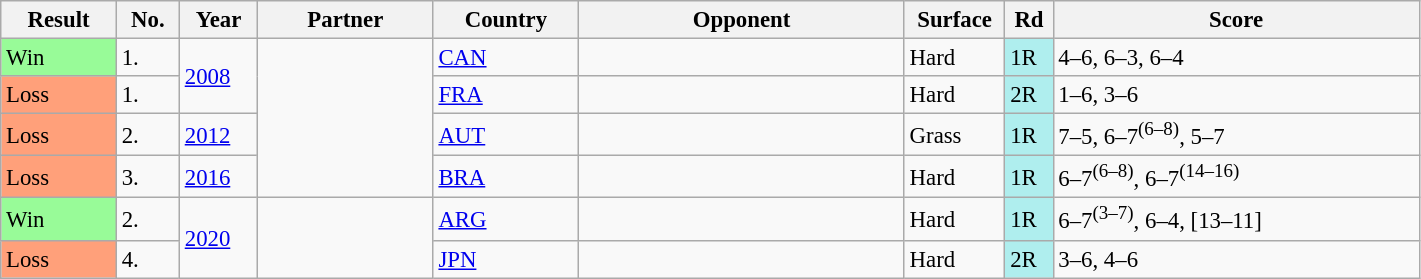<table class="wikitable sortable" style=font-size:95%>
<tr>
<th scope="col" style="width:70px;">Result</th>
<th scope="col" class="unsortable" style="width:35px;">No.</th>
<th scope="col" style="width:45px;">Year</th>
<th scope="col" style="width:110px;">Partner</th>
<th scope="col" class="unsortable" style="width:90px;">Country</th>
<th scope="col" style="width:210px;">Opponent</th>
<th scope="col" style="width:60px;">Surface</th>
<th scope="col" style="width:25px;">Rd</th>
<th scope="col" class="unsortable" style="width:237px;">Score</th>
</tr>
<tr>
<td bgcolor=98FB98>Win</td>
<td>1.</td>
<td rowspan=2><a href='#'>2008</a></td>
<td rowspan=4></td>
<td> <a href='#'>CAN</a></td>
<td data-sort-value="Niemeyer, Frédéric"><br></td>
<td>Hard</td>
<td style="background:#afeeee;">1R</td>
<td>4–6, 6–3, 6–4</td>
</tr>
<tr>
<td style="background:#ffa07a;">Loss</td>
<td>1.</td>
<td> <a href='#'>FRA</a></td>
<td data-sort-value="Llodra, Michaël"><br></td>
<td>Hard</td>
<td style="background:#afeeee;">2R</td>
<td>1–6, 3–6</td>
</tr>
<tr>
<td style="background:#ffa07a;">Loss</td>
<td>2.</td>
<td><a href='#'>2012</a></td>
<td> <a href='#'>AUT</a></td>
<td data-sort-value="Peya, Alexander"><br></td>
<td>Grass</td>
<td style="background:#afeeee;">1R</td>
<td>7–5, 6–7<sup>(6–8)</sup>, 5–7</td>
</tr>
<tr>
<td style="background:#ffa07a;">Loss</td>
<td>3.</td>
<td><a href='#'>2016</a></td>
<td> <a href='#'>BRA</a></td>
<td data-sort-value="Sa, Andre"><br></td>
<td>Hard</td>
<td style="background:#afeeee;">1R</td>
<td>6–7<sup>(6–8)</sup>, 6–7<sup>(14–16)</sup></td>
</tr>
<tr>
<td bgcolor=98FB98>Win</td>
<td>2.</td>
<td rowspan=2><a href='#'>2020</a></td>
<td rowspan=2></td>
<td> <a href='#'>ARG</a></td>
<td data-sort-value="Zeballos, Horacio"><br></td>
<td>Hard</td>
<td style="background:#afeeee;">1R</td>
<td>6–7<sup>(3–7)</sup>, 6–4, [13–11]</td>
</tr>
<tr>
<td style="background:#ffa07a;">Loss</td>
<td>4.</td>
<td> <a href='#'>JPN</a></td>
<td data-sort-value="Nishikori, Kei"><br></td>
<td>Hard</td>
<td style="background:#afeeee;">2R</td>
<td>3–6, 4–6</td>
</tr>
</table>
